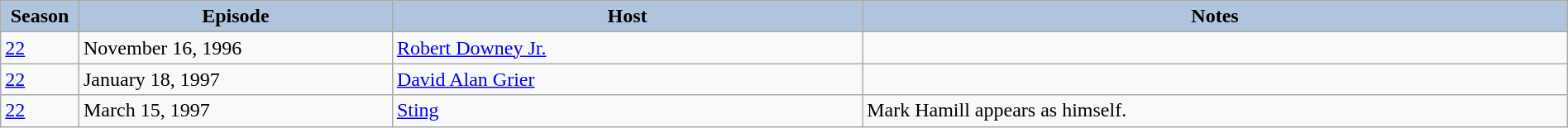<table class="wikitable" style="width:100%;">
<tr>
<th style="background:#B0C4DE;" width="5%">Season</th>
<th style="background:#B0C4DE;" width="20%">Episode</th>
<th style="background:#B0C4DE;" width="30%">Host</th>
<th style="background:#B0C4DE;" width="45%">Notes</th>
</tr>
<tr>
<td><a href='#'>22</a></td>
<td>November 16, 1996</td>
<td><a href='#'>Robert Downey Jr.</a></td>
<td></td>
</tr>
<tr>
<td><a href='#'>22</a></td>
<td>January 18, 1997</td>
<td><a href='#'>David Alan Grier</a></td>
<td></td>
</tr>
<tr>
<td><a href='#'>22</a></td>
<td>March 15, 1997</td>
<td><a href='#'>Sting</a></td>
<td>Mark Hamill appears as himself.</td>
</tr>
</table>
